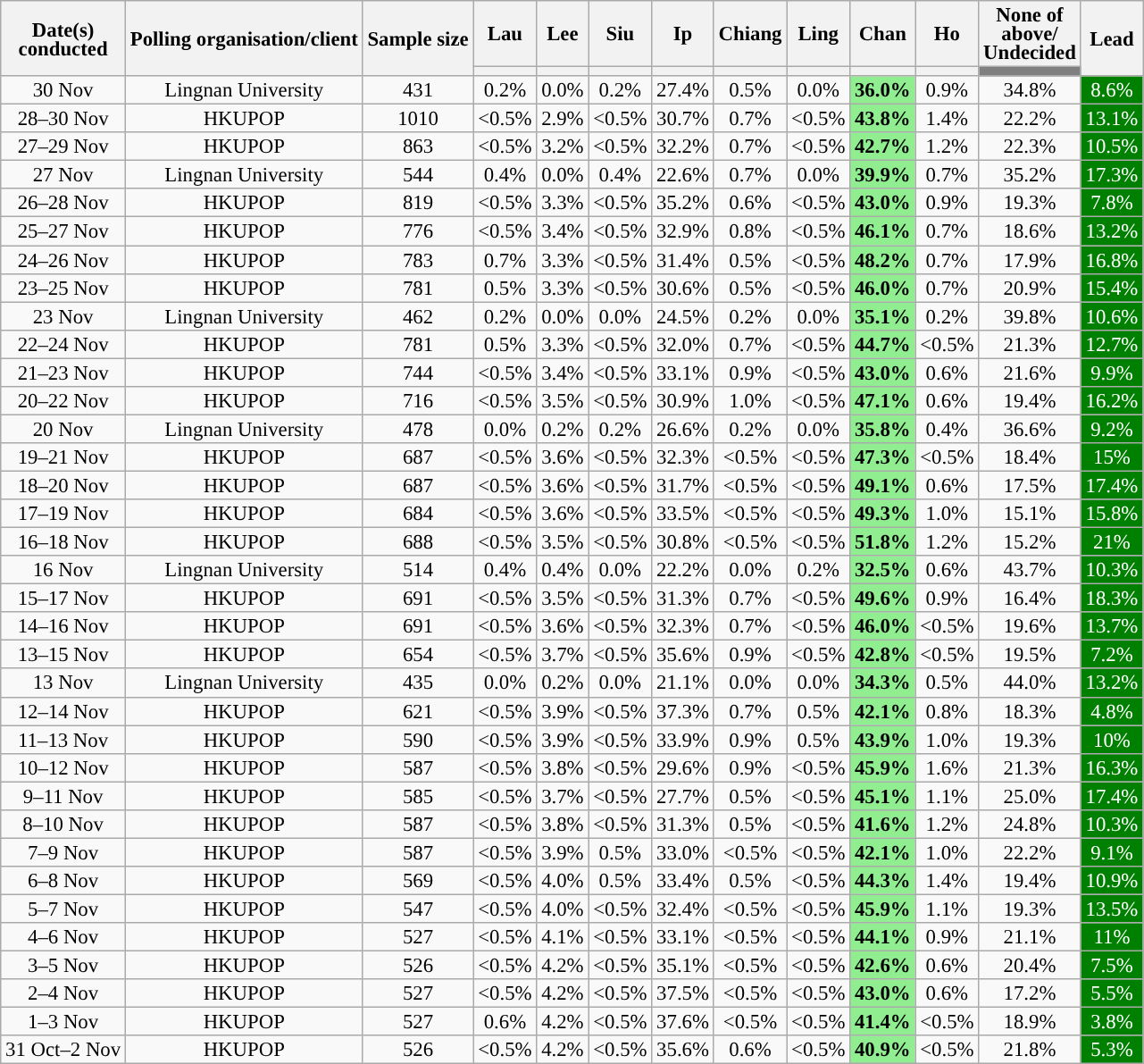<table class="wikitable sortable" style="text-align:center;font-size:95%;line-height:14px">
<tr>
<th rowspan=2>Date(s)<br>conducted</th>
<th rowspan=2>Polling organisation/client</th>
<th rowspan=2>Sample size</th>
<th>Lau</th>
<th>Lee</th>
<th>Siu</th>
<th>Ip</th>
<th>Chiang</th>
<th>Ling</th>
<th>Chan</th>
<th>Ho</th>
<th>None of above/<br>Undecided</th>
<th rowspan=2>Lead</th>
</tr>
<tr>
<th class="unsortable" style="color:inherit;background:"></th>
<th class="unsortable" style="color:inherit;background:"></th>
<th class="unsortable" style="color:inherit;background:"></th>
<th class="unsortable" style="color:inherit;background:"></th>
<th class="unsortable" style="color:inherit;background:"></th>
<th class="unsortable" style="color:inherit;background:"></th>
<th class="unsortable" style="color:inherit;background:"></th>
<th class="unsortable" style="color:inherit;background:"></th>
<th class="unsortable" style="color:inherit;background:grey; width:60px;"></th>
</tr>
<tr>
<td>30 Nov</td>
<td>Lingnan University</td>
<td>431</td>
<td>0.2%</td>
<td>0.0%</td>
<td>0.2%</td>
<td>27.4%</td>
<td>0.5%</td>
<td>0.0%</td>
<td align="center" style="background:LightGreen"><strong>36.0%</strong></td>
<td>0.9%</td>
<td>34.8%</td>
<td style="background:Green; color:white;">8.6%</td>
</tr>
<tr>
<td>28–30 Nov</td>
<td>HKUPOP</td>
<td>1010</td>
<td><0.5%</td>
<td>2.9%</td>
<td><0.5%</td>
<td>30.7%</td>
<td>0.7%</td>
<td><0.5%</td>
<td align=center style="background:LightGreen"><strong>43.8%</strong></td>
<td>1.4%</td>
<td>22.2%</td>
<td style="background:Green; color:white;">13.1%</td>
</tr>
<tr>
<td>27–29 Nov</td>
<td>HKUPOP</td>
<td>863</td>
<td><0.5%</td>
<td>3.2%</td>
<td><0.5%</td>
<td>32.2%</td>
<td>0.7%</td>
<td><0.5%</td>
<td style="background:LightGreen"><strong>42.7%</strong></td>
<td>1.2%</td>
<td>22.3%</td>
<td style="background:Green; color:white;">10.5%</td>
</tr>
<tr>
<td>27 Nov</td>
<td>Lingnan University</td>
<td>544</td>
<td>0.4%</td>
<td>0.0%</td>
<td>0.4%</td>
<td>22.6%</td>
<td>0.7%</td>
<td>0.0%</td>
<td align="center" style="background:LightGreen"><strong>39.9%</strong></td>
<td>0.7%</td>
<td>35.2%</td>
<td style="background:Green; color:white;">17.3%</td>
</tr>
<tr>
<td>26–28 Nov</td>
<td>HKUPOP</td>
<td>819</td>
<td><0.5%</td>
<td>3.3%</td>
<td><0.5%</td>
<td>35.2%</td>
<td>0.6%</td>
<td><0.5%</td>
<td style="background:LightGreen"><strong>43.0%</strong></td>
<td>0.9%</td>
<td>19.3%</td>
<td style="background:Green; color:white;">7.8%</td>
</tr>
<tr>
<td>25–27 Nov</td>
<td>HKUPOP</td>
<td>776</td>
<td><0.5%</td>
<td>3.4%</td>
<td><0.5%</td>
<td>32.9%</td>
<td>0.8%</td>
<td><0.5%</td>
<td style="background:LightGreen"><strong>46.1%</strong></td>
<td>0.7%</td>
<td>18.6%</td>
<td style="background:Green; color:white;">13.2%</td>
</tr>
<tr>
<td>24–26 Nov</td>
<td>HKUPOP</td>
<td>783</td>
<td>0.7%</td>
<td>3.3%</td>
<td><0.5%</td>
<td>31.4%</td>
<td>0.5%</td>
<td><0.5%</td>
<td style="background:LightGreen"><strong>48.2%</strong></td>
<td>0.7%</td>
<td>17.9%</td>
<td style="background:Green; color:white;">16.8%</td>
</tr>
<tr>
<td>23–25 Nov</td>
<td>HKUPOP</td>
<td>781</td>
<td>0.5%</td>
<td>3.3%</td>
<td><0.5%</td>
<td>30.6%</td>
<td>0.5%</td>
<td><0.5%</td>
<td style="background:LightGreen"><strong>46.0%</strong></td>
<td>0.7%</td>
<td>20.9%</td>
<td style="background:Green; color:white;">15.4%</td>
</tr>
<tr>
<td>23 Nov</td>
<td>Lingnan University</td>
<td>462</td>
<td>0.2%</td>
<td>0.0%</td>
<td>0.0%</td>
<td>24.5%</td>
<td>0.2%</td>
<td>0.0%</td>
<td style="background:LightGreen"><strong>35.1%</strong></td>
<td>0.2%</td>
<td>39.8%</td>
<td style="background:Green; color:white;">10.6%</td>
</tr>
<tr>
<td>22–24 Nov</td>
<td>HKUPOP</td>
<td>781</td>
<td>0.5%</td>
<td>3.3%</td>
<td><0.5%</td>
<td>32.0%</td>
<td>0.7%</td>
<td><0.5%</td>
<td style="background:LightGreen"><strong>44.7%</strong></td>
<td><0.5%</td>
<td>21.3%</td>
<td style="background:Green; color:white;">12.7%</td>
</tr>
<tr>
<td>21–23 Nov</td>
<td>HKUPOP</td>
<td>744</td>
<td><0.5%</td>
<td>3.4%</td>
<td><0.5%</td>
<td>33.1%</td>
<td>0.9%</td>
<td><0.5%</td>
<td style="background:LightGreen"><strong>43.0%</strong></td>
<td>0.6%</td>
<td>21.6%</td>
<td style="background:Green; color:white;">9.9%</td>
</tr>
<tr>
<td>20–22 Nov</td>
<td>HKUPOP</td>
<td>716</td>
<td><0.5%</td>
<td>3.5%</td>
<td><0.5%</td>
<td>30.9%</td>
<td>1.0%</td>
<td><0.5%</td>
<td style="background:LightGreen"><strong>47.1%</strong></td>
<td>0.6%</td>
<td>19.4%</td>
<td style="background:Green; color:white;">16.2%</td>
</tr>
<tr>
<td>20 Nov</td>
<td>Lingnan University</td>
<td>478</td>
<td>0.0%</td>
<td>0.2%</td>
<td>0.2%</td>
<td>26.6%</td>
<td>0.2%</td>
<td>0.0%</td>
<td style="background:LightGreen"><strong>35.8%</strong></td>
<td>0.4%</td>
<td>36.6%</td>
<td style="background:Green; color:white;">9.2%</td>
</tr>
<tr>
<td>19–21 Nov</td>
<td>HKUPOP</td>
<td>687</td>
<td><0.5%</td>
<td>3.6%</td>
<td><0.5%</td>
<td>32.3%</td>
<td><0.5%</td>
<td><0.5%</td>
<td style="background:LightGreen"><strong>47.3%</strong></td>
<td><0.5%</td>
<td>18.4%</td>
<td style="background:Green; color:white;">15%</td>
</tr>
<tr>
<td>18–20 Nov</td>
<td>HKUPOP</td>
<td>687</td>
<td><0.5%</td>
<td>3.6%</td>
<td><0.5%</td>
<td>31.7%</td>
<td><0.5%</td>
<td><0.5%</td>
<td style="background:LightGreen"><strong>49.1%</strong></td>
<td>0.6%</td>
<td>17.5%</td>
<td style="background:Green; color:white;">17.4%</td>
</tr>
<tr>
<td>17–19 Nov</td>
<td>HKUPOP</td>
<td>684</td>
<td><0.5%</td>
<td>3.6%</td>
<td><0.5%</td>
<td>33.5%</td>
<td><0.5%</td>
<td><0.5%</td>
<td style="background:LightGreen"><strong>49.3%</strong></td>
<td>1.0%</td>
<td>15.1%</td>
<td style="background:Green; color:white;">15.8%</td>
</tr>
<tr>
<td>16–18 Nov</td>
<td>HKUPOP</td>
<td>688</td>
<td><0.5%</td>
<td>3.5%</td>
<td><0.5%</td>
<td>30.8%</td>
<td><0.5%</td>
<td><0.5%</td>
<td style="background:LightGreen"><strong>51.8%</strong></td>
<td>1.2%</td>
<td>15.2%</td>
<td style="background:Green; color:white;">21%</td>
</tr>
<tr>
<td>16 Nov</td>
<td>Lingnan University</td>
<td>514</td>
<td>0.4%</td>
<td>0.4%</td>
<td>0.0%</td>
<td>22.2%</td>
<td>0.0%</td>
<td>0.2%</td>
<td style="background:LightGreen"><strong>32.5%</strong></td>
<td>0.6%</td>
<td>43.7%</td>
<td style="background:Green; color:white;">10.3%</td>
</tr>
<tr>
<td>15–17 Nov</td>
<td>HKUPOP</td>
<td>691</td>
<td><0.5%</td>
<td>3.5%</td>
<td><0.5%</td>
<td>31.3%</td>
<td>0.7%</td>
<td><0.5%</td>
<td style="background:LightGreen"><strong>49.6%</strong></td>
<td>0.9%</td>
<td>16.4%</td>
<td style="background:Green; color:white;">18.3%</td>
</tr>
<tr>
<td>14–16 Nov</td>
<td>HKUPOP</td>
<td>691</td>
<td><0.5%</td>
<td>3.6%</td>
<td><0.5%</td>
<td>32.3%</td>
<td>0.7%</td>
<td><0.5%</td>
<td style="background:LightGreen"><strong>46.0%</strong></td>
<td><0.5%</td>
<td>19.6%</td>
<td style="background:Green; color:white;">13.7%</td>
</tr>
<tr>
<td>13–15 Nov</td>
<td>HKUPOP</td>
<td>654</td>
<td><0.5%</td>
<td>3.7%</td>
<td><0.5%</td>
<td>35.6%</td>
<td>0.9%</td>
<td><0.5%</td>
<td style="background:LightGreen"><strong>42.8%</strong></td>
<td><0.5%</td>
<td>19.5%</td>
<td style="background:Green; color:white;">7.2%</td>
</tr>
<tr>
<td>13 Nov</td>
<td>Lingnan University</td>
<td>435</td>
<td>0.0%</td>
<td>0.2%</td>
<td>0.0%</td>
<td>21.1%</td>
<td>0.0%</td>
<td>0.0%</td>
<td style="background:LightGreen"><strong>34.3%</strong></td>
<td>0.5%</td>
<td>44.0%</td>
<td style="background:Green; color:white;">13.2%</td>
</tr>
<tr>
<td>12–14 Nov</td>
<td>HKUPOP</td>
<td>621</td>
<td><0.5%</td>
<td>3.9%</td>
<td><0.5%</td>
<td>37.3%</td>
<td>0.7%</td>
<td>0.5%</td>
<td style="background:LightGreen"><strong>42.1%</strong></td>
<td>0.8%</td>
<td>18.3%</td>
<td style="background:Green; color:white;">4.8%</td>
</tr>
<tr>
<td>11–13 Nov</td>
<td>HKUPOP</td>
<td>590</td>
<td><0.5%</td>
<td>3.9%</td>
<td><0.5%</td>
<td>33.9%</td>
<td>0.9%</td>
<td>0.5%</td>
<td style="background:LightGreen"><strong>43.9%</strong></td>
<td>1.0%</td>
<td>19.3%</td>
<td style="background:Green; color:white;">10%</td>
</tr>
<tr>
<td>10–12 Nov</td>
<td>HKUPOP</td>
<td>587</td>
<td><0.5%</td>
<td>3.8%</td>
<td><0.5%</td>
<td>29.6%</td>
<td>0.9%</td>
<td><0.5%</td>
<td style="background:LightGreen"><strong>45.9%</strong></td>
<td>1.6%</td>
<td>21.3%</td>
<td style="background:Green; color:white;">16.3%</td>
</tr>
<tr>
<td>9–11 Nov</td>
<td>HKUPOP</td>
<td>585</td>
<td><0.5%</td>
<td>3.7%</td>
<td><0.5%</td>
<td>27.7%</td>
<td>0.5%</td>
<td><0.5%</td>
<td style="background:LightGreen"><strong>45.1%</strong></td>
<td>1.1%</td>
<td>25.0%</td>
<td style="background:Green; color:white;">17.4%</td>
</tr>
<tr>
<td>8–10 Nov</td>
<td>HKUPOP</td>
<td>587</td>
<td><0.5%</td>
<td>3.8%</td>
<td><0.5%</td>
<td>31.3%</td>
<td>0.5%</td>
<td><0.5%</td>
<td style="background:LightGreen"><strong>41.6%</strong></td>
<td>1.2%</td>
<td>24.8%</td>
<td style="background:Green; color:white;">10.3%</td>
</tr>
<tr>
<td>7–9 Nov</td>
<td>HKUPOP</td>
<td>587</td>
<td><0.5%</td>
<td>3.9%</td>
<td>0.5%</td>
<td>33.0%</td>
<td><0.5%</td>
<td><0.5%</td>
<td style="background:LightGreen"><strong>42.1%</strong></td>
<td>1.0%</td>
<td>22.2%</td>
<td style="background:Green; color:white;">9.1%</td>
</tr>
<tr>
<td>6–8 Nov</td>
<td>HKUPOP</td>
<td>569</td>
<td><0.5%</td>
<td>4.0%</td>
<td>0.5%</td>
<td>33.4%</td>
<td>0.5%</td>
<td><0.5%</td>
<td style="background:LightGreen"><strong>44.3%</strong></td>
<td>1.4%</td>
<td>19.4%</td>
<td style="background:Green; color:white;">10.9%</td>
</tr>
<tr>
<td>5–7 Nov</td>
<td>HKUPOP</td>
<td>547</td>
<td><0.5%</td>
<td>4.0%</td>
<td><0.5%</td>
<td>32.4%</td>
<td><0.5%</td>
<td><0.5%</td>
<td style="background:LightGreen"><strong>45.9%</strong></td>
<td>1.1%</td>
<td>19.3%</td>
<td style="background:Green; color:white;">13.5%</td>
</tr>
<tr>
<td>4–6 Nov</td>
<td>HKUPOP</td>
<td>527</td>
<td><0.5%</td>
<td>4.1%</td>
<td><0.5%</td>
<td>33.1%</td>
<td><0.5%</td>
<td><0.5%</td>
<td style="background:LightGreen"><strong>44.1%</strong></td>
<td>0.9%</td>
<td>21.1%</td>
<td style="background:Green; color:white;">11%</td>
</tr>
<tr>
<td>3–5 Nov</td>
<td>HKUPOP</td>
<td>526</td>
<td><0.5%</td>
<td>4.2%</td>
<td><0.5%</td>
<td>35.1%</td>
<td><0.5%</td>
<td><0.5%</td>
<td style="background:LightGreen"><strong>42.6%</strong></td>
<td>0.6%</td>
<td>20.4%</td>
<td style="background:Green; color:white;">7.5%</td>
</tr>
<tr>
<td>2–4 Nov</td>
<td>HKUPOP</td>
<td>527</td>
<td><0.5%</td>
<td>4.2%</td>
<td><0.5%</td>
<td>37.5%</td>
<td><0.5%</td>
<td><0.5%</td>
<td style="background:LightGreen"><strong>43.0%</strong></td>
<td>0.6%</td>
<td>17.2%</td>
<td style="background:Green; color:white;">5.5%</td>
</tr>
<tr>
<td>1–3 Nov</td>
<td>HKUPOP</td>
<td>527</td>
<td>0.6%</td>
<td>4.2%</td>
<td><0.5%</td>
<td>37.6%</td>
<td><0.5%</td>
<td><0.5%</td>
<td style="background:LightGreen"><strong>41.4%</strong></td>
<td><0.5%</td>
<td>18.9%</td>
<td style="background:Green; color:white;">3.8%</td>
</tr>
<tr>
<td>31 Oct–2 Nov</td>
<td>HKUPOP</td>
<td>526</td>
<td><0.5%</td>
<td>4.2%</td>
<td><0.5%</td>
<td>35.6%</td>
<td>0.6%</td>
<td><0.5%</td>
<td style="background:LightGreen"><strong>40.9%</strong></td>
<td><0.5%</td>
<td>21.8%</td>
<td style="background:Green; color:white;">5.3%</td>
</tr>
</table>
